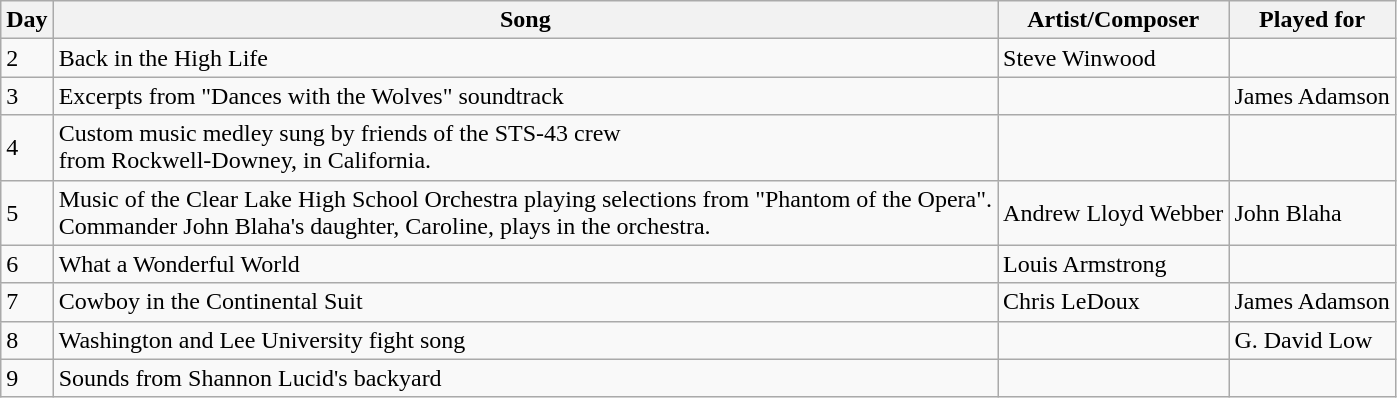<table class="wikitable">
<tr>
<th>Day</th>
<th>Song</th>
<th>Artist/Composer</th>
<th>Played for</th>
</tr>
<tr>
<td>2</td>
<td>Back in the High Life</td>
<td>Steve Winwood</td>
<td></td>
</tr>
<tr>
<td>3</td>
<td>Excerpts from "Dances with the Wolves" soundtrack</td>
<td></td>
<td>James Adamson</td>
</tr>
<tr>
<td>4</td>
<td>Custom music medley sung by friends of the STS-43 crew<br>from Rockwell-Downey, in California.</td>
<td></td>
</tr>
<tr>
<td>5</td>
<td>Music of the Clear Lake High School Orchestra playing selections from "Phantom of the Opera".<br>Commander John Blaha's daughter, Caroline, plays in the orchestra.</td>
<td>Andrew Lloyd Webber</td>
<td>John Blaha</td>
</tr>
<tr>
<td>6</td>
<td>What a Wonderful World</td>
<td>Louis Armstrong</td>
<td></td>
</tr>
<tr>
<td>7</td>
<td>Cowboy in the Continental Suit</td>
<td>Chris LeDoux</td>
<td>James Adamson</td>
</tr>
<tr>
<td>8</td>
<td>Washington and Lee University fight song</td>
<td></td>
<td>G. David Low</td>
</tr>
<tr>
<td>9</td>
<td>Sounds from Shannon Lucid's backyard</td>
<td></td>
<td></td>
</tr>
</table>
